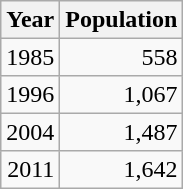<table class="wikitable" style="line-height:1.1em;">
<tr>
<th>Year</th>
<th>Population</th>
</tr>
<tr align="right">
<td>1985</td>
<td>558</td>
</tr>
<tr align="right">
<td>1996</td>
<td>1,067</td>
</tr>
<tr align="right">
<td>2004</td>
<td>1,487</td>
</tr>
<tr align="right">
<td>2011</td>
<td>1,642</td>
</tr>
</table>
